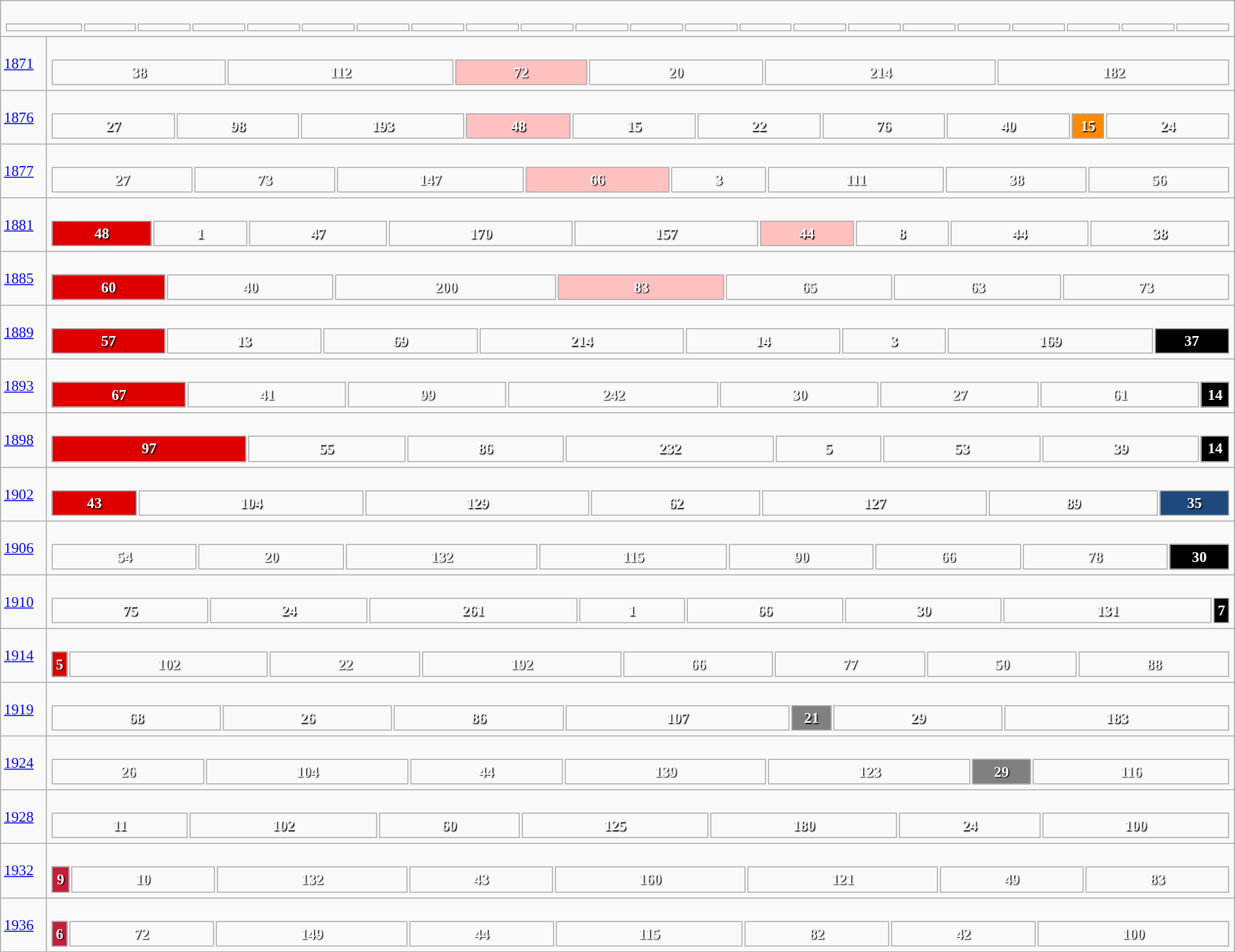<table class="wikitable" width="100%" style="border:solid #000000 1px; font-size:95%;">
<tr>
<td colspan="2"><br><table width="100%" style="font-size:90%;">
<tr>
<td width="70"></td>
<td></td>
<td></td>
<td></td>
<td></td>
<td></td>
<td></td>
<td></td>
<td></td>
<td></td>
<td></td>
<td></td>
<td></td>
<td></td>
<td></td>
<td></td>
<td></td>
<td></td>
<td></td>
<td></td>
<td></td>
<td></td>
</tr>
</table>
</td>
</tr>
<tr>
<td width="40"><a href='#'>1871</a></td>
<td><br><table style="width:100%; text-align:center; font-weight:bold; color:white; text-shadow: 1px 1px 1px #000000;">
<tr>
<td style="background-color: ">38</td>
<td style="background-color: ">112</td>
<td style="background-color: #FFC0C0;                                                                   width: 11.29%">72</td>
<td style="background-color: ">20</td>
<td style="background-color: ">214</td>
<td style="background-color: ">182</td>
</tr>
</table>
</td>
</tr>
<tr>
<td width="40"><a href='#'>1876</a></td>
<td><br><table style="width:100%; text-align:center; font-weight:bold; color:white; text-shadow: 1px 1px 1px #000000;">
<tr>
<td style="background-color: ">27</td>
<td style="background-color: ">98</td>
<td style="background-color: ">193</td>
<td style="background-color: #FFC0C0;                                                                   width:  9.01%">48</td>
<td style="background-color: ">15</td>
<td style="background-color: ">22</td>
<td style="background-color: ">76</td>
<td style="background-color: ">40</td>
<td style="background-color: #FF8A00;                                                                   width:  2.81%">15</td>
<td style="background-color: ">24</td>
</tr>
</table>
</td>
</tr>
<tr>
<td width="40"><a href='#'>1877</a></td>
<td><br><table style="width:100%; text-align:center; font-weight:bold; color:white; text-shadow: 1px 1px 1px #000000;">
<tr>
<td style="background-color: ">27</td>
<td style="background-color: ">73</td>
<td style="background-color: ">147</td>
<td style="background-color: #FFC0C0;                                                                   width: 12.38%">66</td>
<td style="background-color: ">3</td>
<td style="background-color: ">111</td>
<td style="background-color: ">38</td>
<td style="background-color: ">56</td>
</tr>
</table>
</td>
</tr>
<tr>
<td width="40"><a href='#'>1881</a></td>
<td><br><table style="width:100%; text-align:center; font-weight:bold; color:white; text-shadow: 1px 1px 1px #000000;">
<tr>
<td style="background-color: #DE0000;                                                                   width:  8.6%">48</td>
<td style="background-color: ">1</td>
<td style="background-color: ">47</td>
<td style="background-color: ">170</td>
<td style="background-color: ">157</td>
<td style="background-color: #FFC0C0;                                                                   width:  8.07%">44</td>
<td style="background-color: ">8</td>
<td style="background-color: ">44</td>
<td style="background-color: ">38</td>
</tr>
</table>
</td>
</tr>
<tr>
<td width="40"><a href='#'>1885</a></td>
<td><br><table style="width:100%; text-align:center; font-weight:bold; color:white; text-shadow: 1px 1px 1px #000000;">
<tr>
<td style="background-color: #DE0000;                                                                   width: 9.73%">60</td>
<td style="background-color: ">40</td>
<td style="background-color: ">200</td>
<td style="background-color: #FFC0C0;                                                                   width: 14.21%">83</td>
<td style="background-color: ">65</td>
<td style="background-color: ">63</td>
<td style="background-color: ">73</td>
</tr>
</table>
</td>
</tr>
<tr>
<td width="40"><a href='#'>1889</a></td>
<td><br><table style="width:100%; text-align:center; font-weight:bold; color:white; text-shadow: 1px 1px 1px #000000;">
<tr>
<td style="background-color: #DE0000;                                                                   width: 9.73%">57</td>
<td style="background-color: ">13</td>
<td style="background-color: ">69</td>
<td style="background-color: ">214</td>
<td style="background-color: ">14</td>
<td style="background-color: ">3</td>
<td style="background-color: ">169</td>
<td style="background-color: #000000;                                                                   width:  6.42%">37</td>
</tr>
</table>
</td>
</tr>
<tr>
<td width="40"><a href='#'>1893</a></td>
<td><br><table style="width:100%; text-align:center; font-weight:bold; color:white; text-shadow: 1px 1px 1px #000000;">
<tr>
<td style="background-color: #DE0000;                                                                   width: 11.53%">67</td>
<td style="background-color: ">41</td>
<td style="background-color: ">99</td>
<td style="background-color: ">242</td>
<td style="background-color: ">30</td>
<td style="background-color: ">27</td>
<td style="background-color: ">61</td>
<td style="background-color: #000000;                                                                   width:  2.41%">14</td>
</tr>
</table>
</td>
</tr>
<tr>
<td width="40"><a href='#'>1898</a></td>
<td><br><table style="width:100%; text-align:center; font-weight:bold; color:white; text-shadow: 1px 1px 1px #000000;">
<tr>
<td style="background-color: #DE0000;                                                                   width: 16.70%">97</td>
<td style="background-color: ">55</td>
<td style="background-color: ">86</td>
<td style="background-color: ">232</td>
<td style="background-color: ">5</td>
<td style="background-color: ">53</td>
<td style="background-color: ">39</td>
<td style="background-color: #000000;                                                                   width:  2.41%">14</td>
</tr>
</table>
</td>
</tr>
<tr>
<td width="40"><a href='#'>1902</a></td>
<td><br><table style="width:100%; text-align:center; font-weight:bold; color:white; text-shadow: 1px 1px 1px #000000;">
<tr>
<td style="background-color: #DE0000;                                                                   width:  7.30%">43</td>
<td style="background-color: ">104</td>
<td style="background-color: ">129</td>
<td style="background-color: ">62</td>
<td style="background-color: ">127</td>
<td style="background-color: ">89</td>
<td style="background-color: #1F497D;                                                                   width:  5.94%">35</td>
</tr>
</table>
</td>
</tr>
<tr>
<td width="40"><a href='#'>1906</a></td>
<td><br><table style="width:100%; text-align:center; font-weight:bold; color:white; text-shadow: 1px 1px 1px #000000;">
<tr>
<td style="background-color: ">54</td>
<td style="background-color: ">20</td>
<td style="background-color: ">132</td>
<td style="background-color: ">115</td>
<td style="background-color: ">90</td>
<td style="background-color: ">66</td>
<td style="background-color: ">78</td>
<td style="background-color: #000000;                                                                   width:  5.13%">30</td>
</tr>
</table>
</td>
</tr>
<tr>
<td width="40"><a href='#'>1910</a></td>
<td><br><table style="width:100%; text-align:center; font-weight:bold; color:white; text-shadow: 1px 1px 1px #000000;">
<tr>
<td style="background-color: ">75</td>
<td style="background-color: ">24</td>
<td style="background-color: ">261</td>
<td style="background-color: ">1</td>
<td style="background-color: ">66</td>
<td style="background-color: ">30</td>
<td style="background-color: ">131</td>
<td style="background-color: #000000;                                                                   width:  1.18%">7</td>
</tr>
</table>
</td>
</tr>
<tr>
<td width="40"><a href='#'>1914</a></td>
<td><br><table style="width:100%; text-align:center; font-weight:bold; color:white; text-shadow: 1px 1px 1px #000000;">
<tr>
<td style="background-color: #DE0000;                                                                   width:  0.17%">5</td>
<td style="background-color: ">102</td>
<td style="background-color: ">22</td>
<td style="background-color: ">192</td>
<td style="background-color: ">66</td>
<td style="background-color: ">77</td>
<td style="background-color: ">50</td>
<td style="background-color: ">88</td>
</tr>
</table>
</td>
</tr>
<tr>
<td width="40"><a href='#'>1919</a></td>
<td><br><table style="width:100%; text-align:center; font-weight:bold; color:white; text-shadow: 1px 1px 1px #000000;">
<tr>
<td style="background-color: ">68</td>
<td style="background-color: ">26</td>
<td style="background-color: ">86</td>
<td style="background-color: ">107</td>
<td style="background-color: #808080;                                                                   width:  3.43%">21</td>
<td style="background-color: ">29</td>
<td style="background-color: ">183</td>
</tr>
</table>
</td>
</tr>
<tr>
<td width="40"><a href='#'>1924</a></td>
<td><br><table style="width:100%; text-align:center; font-weight:bold; color:white; text-shadow: 1px 1px 1px #000000;">
<tr>
<td style="background-color: ">26</td>
<td style="background-color: ">104</td>
<td style="background-color: ">44</td>
<td style="background-color: ">139</td>
<td style="background-color: ">123</td>
<td style="background-color: #808080;                                                                   width:  4.99%">29</td>
<td style="background-color: ">116</td>
</tr>
</table>
</td>
</tr>
<tr>
<td width="40"><a href='#'>1928</a></td>
<td><br><table style="width:100%; text-align:center; font-weight:bold; color:white; text-shadow: 1px 1px 1px #000000;">
<tr>
<td style="background-color: ">11</td>
<td style="background-color: ">102</td>
<td style="background-color: ">60</td>
<td style="background-color: ">125</td>
<td style="background-color: ">180</td>
<td style="background-color: ">24</td>
<td style="background-color: ">100</td>
</tr>
</table>
</td>
</tr>
<tr>
<td width="40"><a href='#'>1932</a></td>
<td><br><table style="width:100%; text-align:center; font-weight:bold; color:white; text-shadow: 1px 1px 1px #000000;">
<tr>
<td style="background-color: #C41E3A;                                                                   width:  1.48%">9</td>
<td style="background-color: ">10</td>
<td style="background-color: ">132</td>
<td style="background-color: ">43</td>
<td style="background-color: ">160</td>
<td style="background-color: ">121</td>
<td style="background-color: ">49</td>
<td style="background-color: ">83</td>
</tr>
</table>
</td>
</tr>
<tr>
<td width="40"><a href='#'>1936</a></td>
<td><br><table style="width:100%; text-align:center; font-weight:bold; color:white; text-shadow: 1px 1px 1px #000000;">
<tr>
<td style="background-color: #C41E3A;                                                                   width:  0.98%">6</td>
<td style="background-color: ">72</td>
<td style="background-color: ">149</td>
<td style="background-color: ">44</td>
<td style="background-color: ">115</td>
<td style="background-color: ">82</td>
<td style="background-color: ">42</td>
<td style="background-color: ">100</td>
</tr>
</table>
</td>
</tr>
</table>
